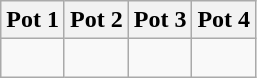<table class="wikitable">
<tr>
<th width="25%">Pot 1</th>
<th width="25%">Pot 2</th>
<th width="25%">Pot 3</th>
<th width="25%">Pot 4</th>
</tr>
<tr>
<td valign="top"><br></td>
<td valign="top"><br></td>
<td valign="top"><br></td>
<td valign="top"><br></td>
</tr>
</table>
